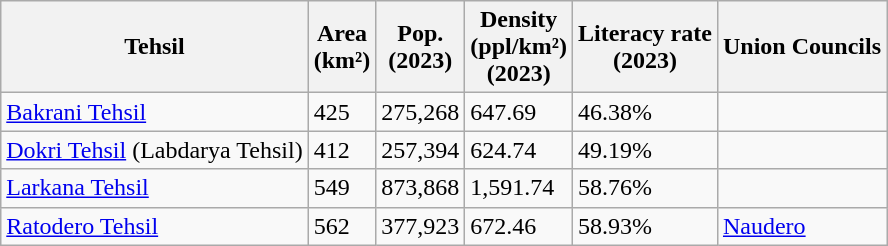<table class="wikitable sortable static-row-numbers static-row-header-hash">
<tr>
<th>Tehsil</th>
<th>Area<br>(km²)</th>
<th>Pop.<br>(2023)</th>
<th>Density<br>(ppl/km²)<br>(2023)</th>
<th>Literacy rate<br>(2023)</th>
<th>Union Councils</th>
</tr>
<tr>
<td><a href='#'>Bakrani Tehsil</a></td>
<td>425</td>
<td>275,268</td>
<td>647.69</td>
<td>46.38%</td>
<td></td>
</tr>
<tr>
<td><a href='#'>Dokri Tehsil</a> (Labdarya Tehsil)</td>
<td>412</td>
<td>257,394</td>
<td>624.74</td>
<td>49.19%</td>
<td></td>
</tr>
<tr>
<td><a href='#'>Larkana Tehsil</a></td>
<td>549</td>
<td>873,868</td>
<td>1,591.74</td>
<td>58.76%</td>
<td></td>
</tr>
<tr>
<td><a href='#'>Ratodero Tehsil</a></td>
<td>562</td>
<td>377,923</td>
<td>672.46</td>
<td>58.93%</td>
<td><a href='#'>Naudero</a></td>
</tr>
</table>
